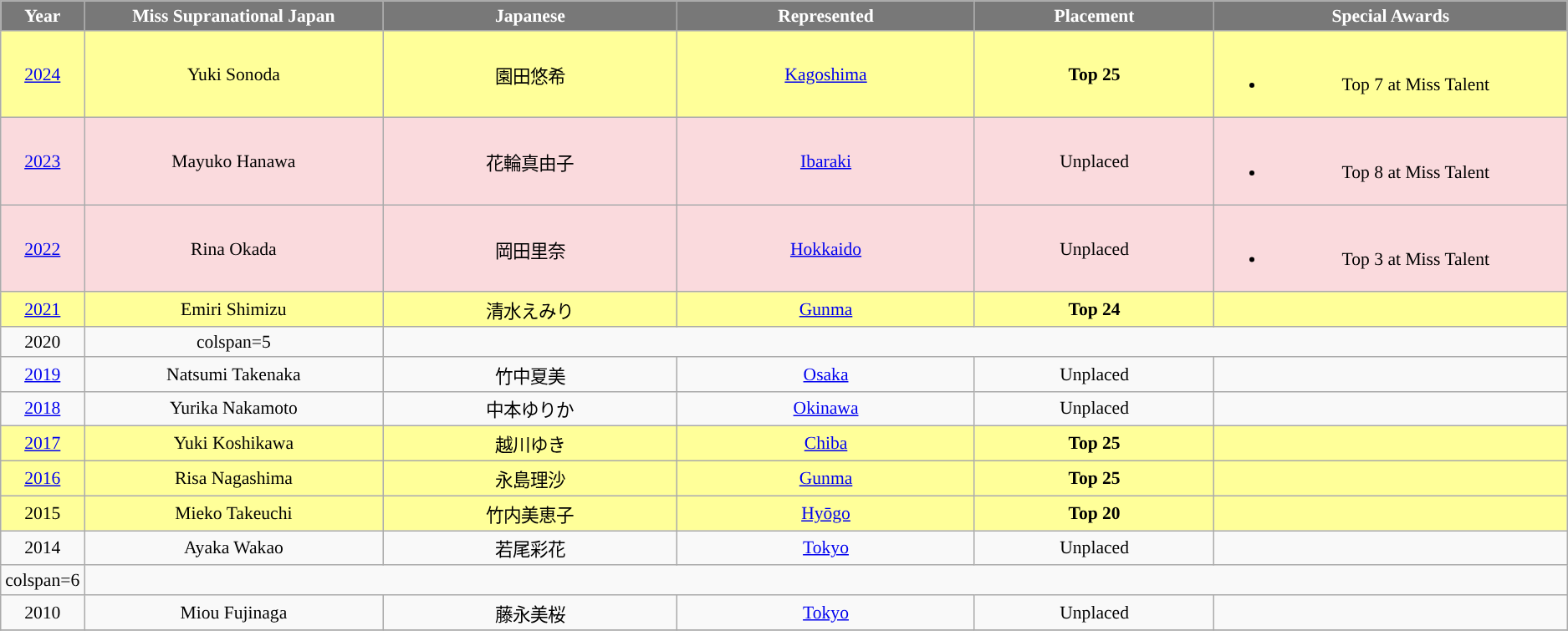<table class="wikitable sortable" style="font-size: 90%; text-align:center">
<tr>
<th width="60" style="background-color:#787878;color:#FFFFFF;">Year</th>
<th width="250" style="background-color:#787878;color:#FFFFFF;">Miss Supranational Japan</th>
<th width="250" style="background-color:#787878;color:#FFFFFF;">Japanese</th>
<th width="250" style="background-color:#787878;color:#FFFFFF;">Represented</th>
<th width="200" style="background-color:#787878;color:#FFFFFF;">Placement</th>
<th width="300" style="background-color:#787878;color:#FFFFFF;">Special Awards</th>
</tr>
<tr style="background:#FFFF99;">
<td><a href='#'>2024</a></td>
<td>Yuki Sonoda</td>
<td>園田悠希</td>
<td><a href='#'>Kagoshima</a></td>
<td><strong>Top 25 </strong></td>
<td><br><ul><li>Top 7 at Miss Talent</li></ul></td>
</tr>
<tr style="background-color:#FADADD">
<td><a href='#'>2023</a></td>
<td>Mayuko Hanawa</td>
<td>花輪真由子</td>
<td><a href='#'>Ibaraki</a></td>
<td>Unplaced</td>
<td><br><ul><li>Top 8 at Miss Talent</li></ul></td>
</tr>
<tr style="background-color:#FADADD">
<td><a href='#'>2022</a></td>
<td>Rina Okada</td>
<td>岡田里奈</td>
<td><a href='#'>Hokkaido</a></td>
<td>Unplaced</td>
<td><br><ul><li>Top 3 at Miss Talent</li></ul></td>
</tr>
<tr style="background:#FFFF99;">
<td><a href='#'>2021</a></td>
<td>Emiri Shimizu</td>
<td>清水えみり</td>
<td><a href='#'>Gunma</a></td>
<td><strong>Top 24 </strong></td>
<td></td>
</tr>
<tr>
<td>2020</td>
<td>colspan=5 </td>
</tr>
<tr>
<td><a href='#'>2019</a></td>
<td>Natsumi Takenaka</td>
<td>竹中夏美</td>
<td><a href='#'>Osaka</a></td>
<td>Unplaced</td>
<td></td>
</tr>
<tr>
<td><a href='#'>2018</a></td>
<td>Yurika Nakamoto</td>
<td>中本ゆりか</td>
<td><a href='#'>Okinawa</a></td>
<td>Unplaced</td>
<td></td>
</tr>
<tr style="background:#FFFF99;">
<td><a href='#'>2017</a></td>
<td>Yuki Koshikawa</td>
<td>越川ゆき</td>
<td><a href='#'>Chiba</a></td>
<td><strong>Top 25 </strong></td>
<td></td>
</tr>
<tr style="background:#FFFF99;">
<td><a href='#'>2016</a></td>
<td>Risa Nagashima</td>
<td>永島理沙</td>
<td><a href='#'>Gunma</a></td>
<td><strong>Top 25 </strong></td>
<td></td>
</tr>
<tr style="background:#FFFF99;">
<td>2015</td>
<td>Mieko Takeuchi</td>
<td>竹内美恵子</td>
<td><a href='#'>Hyōgo</a></td>
<td><strong>Top 20 </strong></td>
<td></td>
</tr>
<tr>
<td>2014</td>
<td>Ayaka Wakao</td>
<td>若尾彩花</td>
<td><a href='#'>Tokyo</a></td>
<td>Unplaced</td>
<td></td>
</tr>
<tr>
<td>colspan=6 </td>
</tr>
<tr>
<td>2010</td>
<td>Miou Fujinaga</td>
<td>藤永美桜</td>
<td><a href='#'>Tokyo</a></td>
<td>Unplaced</td>
<td></td>
</tr>
<tr>
</tr>
</table>
